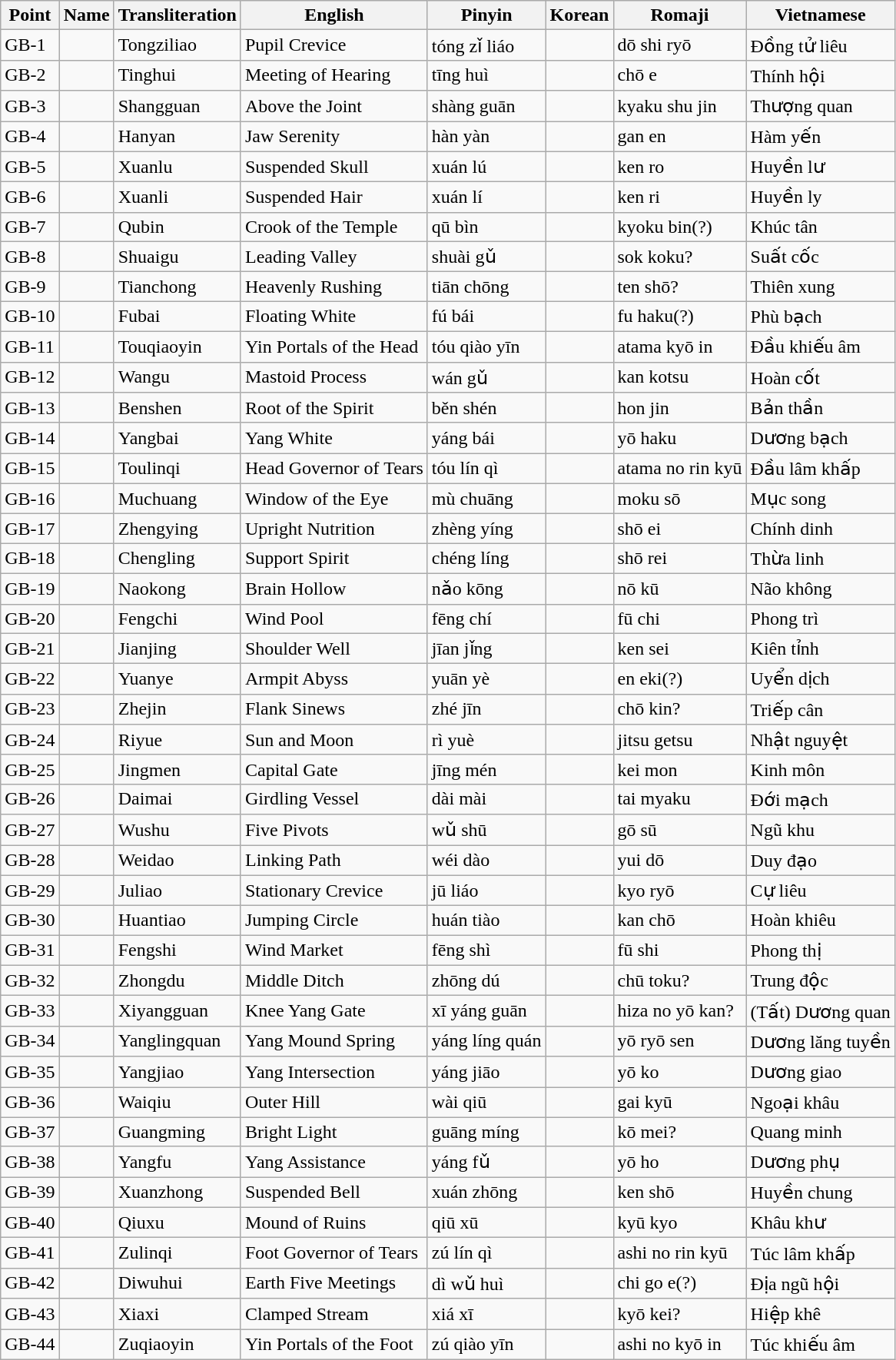<table class="wikitable">
<tr>
<th>Point</th>
<th>Name</th>
<th>Transliteration</th>
<th>English</th>
<th>Pinyin</th>
<th>Korean </th>
<th>Romaji</th>
<th>Vietnamese</th>
</tr>
<tr>
<td>GB-1</td>
<td></td>
<td>Tongziliao</td>
<td>Pupil Crevice</td>
<td>tóng zǐ liáo</td>
<td></td>
<td>dō shi ryō</td>
<td>Đồng tử liêu</td>
</tr>
<tr>
<td>GB-2</td>
<td></td>
<td>Tinghui</td>
<td>Meeting of Hearing</td>
<td>tīng huì</td>
<td></td>
<td>chō e</td>
<td>Thính hội</td>
</tr>
<tr>
<td>GB-3</td>
<td></td>
<td>Shangguan</td>
<td>Above the Joint</td>
<td>shàng guān</td>
<td></td>
<td>kyaku shu jin</td>
<td>Thượng quan</td>
</tr>
<tr>
<td>GB-4</td>
<td></td>
<td>Hanyan</td>
<td>Jaw Serenity</td>
<td>hàn yàn</td>
<td></td>
<td>gan en</td>
<td>Hàm yến</td>
</tr>
<tr>
<td>GB-5</td>
<td></td>
<td>Xuanlu</td>
<td>Suspended Skull</td>
<td>xuán lú</td>
<td></td>
<td>ken ro</td>
<td>Huyền lư</td>
</tr>
<tr>
<td>GB-6</td>
<td></td>
<td>Xuanli</td>
<td>Suspended Hair</td>
<td>xuán lí</td>
<td></td>
<td>ken ri</td>
<td>Huyền ly</td>
</tr>
<tr>
<td>GB-7</td>
<td></td>
<td>Qubin</td>
<td>Crook of the Temple</td>
<td>qū bìn</td>
<td></td>
<td>kyoku bin(?)</td>
<td>Khúc tân</td>
</tr>
<tr>
<td>GB-8</td>
<td></td>
<td>Shuaigu</td>
<td>Leading Valley</td>
<td>shuài gǔ</td>
<td></td>
<td>sok koku?</td>
<td>Suất cốc</td>
</tr>
<tr>
<td>GB-9</td>
<td></td>
<td>Tianchong</td>
<td>Heavenly Rushing</td>
<td>tiān chōng</td>
<td></td>
<td>ten shō?</td>
<td>Thiên xung</td>
</tr>
<tr>
<td>GB-10</td>
<td></td>
<td>Fubai</td>
<td>Floating White</td>
<td>fú bái</td>
<td></td>
<td>fu haku(?)</td>
<td>Phù bạch</td>
</tr>
<tr>
<td>GB-11</td>
<td></td>
<td>Touqiaoyin</td>
<td>Yin Portals of the Head</td>
<td>tóu qiào yīn</td>
<td></td>
<td>atama kyō in</td>
<td>Đầu khiếu âm</td>
</tr>
<tr>
<td>GB-12</td>
<td></td>
<td>Wangu</td>
<td>Mastoid Process</td>
<td>wán gǔ</td>
<td></td>
<td>kan kotsu</td>
<td>Hoàn cốt</td>
</tr>
<tr>
<td>GB-13</td>
<td></td>
<td>Benshen</td>
<td>Root of the Spirit</td>
<td>běn shén</td>
<td></td>
<td>hon jin</td>
<td>Bản thần</td>
</tr>
<tr>
<td>GB-14</td>
<td></td>
<td>Yangbai</td>
<td>Yang White</td>
<td>yáng bái</td>
<td></td>
<td>yō haku</td>
<td>Dương bạch</td>
</tr>
<tr>
<td>GB-15</td>
<td></td>
<td>Toulinqi</td>
<td>Head Governor of Tears</td>
<td>tóu lín qì</td>
<td></td>
<td>atama no rin kyū</td>
<td>Đầu lâm khấp</td>
</tr>
<tr>
<td>GB-16</td>
<td></td>
<td>Muchuang</td>
<td>Window of the Eye</td>
<td>mù chuāng</td>
<td></td>
<td>moku sō</td>
<td>Mục song</td>
</tr>
<tr>
<td>GB-17</td>
<td></td>
<td>Zhengying</td>
<td>Upright Nutrition</td>
<td>zhèng yíng</td>
<td></td>
<td>shō ei</td>
<td>Chính dinh</td>
</tr>
<tr>
<td>GB-18</td>
<td></td>
<td>Chengling</td>
<td>Support Spirit</td>
<td>chéng líng</td>
<td></td>
<td>shō rei</td>
<td>Thừa linh</td>
</tr>
<tr>
<td>GB-19</td>
<td></td>
<td>Naokong</td>
<td>Brain Hollow</td>
<td>nǎo kōng</td>
<td></td>
<td>nō kū</td>
<td>Não không</td>
</tr>
<tr>
<td>GB-20</td>
<td></td>
<td>Fengchi</td>
<td>Wind Pool</td>
<td>fēng chí</td>
<td></td>
<td>fū chi</td>
<td>Phong trì</td>
</tr>
<tr>
<td>GB-21</td>
<td></td>
<td>Jianjing</td>
<td>Shoulder Well</td>
<td>jīan jǐng</td>
<td></td>
<td>ken sei</td>
<td>Kiên tỉnh</td>
</tr>
<tr>
<td>GB-22</td>
<td></td>
<td>Yuanye</td>
<td>Armpit Abyss</td>
<td>yuān yè</td>
<td></td>
<td>en eki(?)</td>
<td>Uyển dịch</td>
</tr>
<tr>
<td>GB-23</td>
<td></td>
<td>Zhejin</td>
<td>Flank Sinews</td>
<td>zhé jīn</td>
<td></td>
<td>chō kin?</td>
<td>Triếp cân</td>
</tr>
<tr>
<td>GB-24</td>
<td></td>
<td>Riyue</td>
<td>Sun and Moon</td>
<td>rì yuè</td>
<td></td>
<td>jitsu getsu</td>
<td>Nhật nguyệt</td>
</tr>
<tr>
<td>GB-25</td>
<td></td>
<td>Jingmen</td>
<td>Capital Gate</td>
<td>jīng mén</td>
<td></td>
<td>kei mon</td>
<td>Kinh môn</td>
</tr>
<tr>
<td>GB-26</td>
<td></td>
<td>Daimai</td>
<td>Girdling Vessel</td>
<td>dài mài</td>
<td></td>
<td>tai myaku</td>
<td>Đới mạch</td>
</tr>
<tr>
<td>GB-27</td>
<td></td>
<td>Wushu</td>
<td>Five Pivots</td>
<td>wǔ shū</td>
<td></td>
<td>gō sū</td>
<td>Ngũ khu</td>
</tr>
<tr>
<td>GB-28</td>
<td></td>
<td>Weidao</td>
<td>Linking Path</td>
<td>wéi dào</td>
<td></td>
<td>yui dō</td>
<td>Duy đạo</td>
</tr>
<tr>
<td>GB-29</td>
<td></td>
<td>Juliao</td>
<td>Stationary Crevice</td>
<td>jū liáo</td>
<td></td>
<td>kyo ryō</td>
<td>Cự liêu</td>
</tr>
<tr>
<td>GB-30</td>
<td></td>
<td>Huantiao</td>
<td>Jumping Circle</td>
<td>huán tiào</td>
<td></td>
<td>kan chō</td>
<td>Hoàn khiêu</td>
</tr>
<tr>
<td>GB-31</td>
<td></td>
<td>Fengshi</td>
<td>Wind Market</td>
<td>fēng shì</td>
<td></td>
<td>fū shi</td>
<td>Phong thị</td>
</tr>
<tr>
<td>GB-32</td>
<td></td>
<td>Zhongdu</td>
<td>Middle Ditch</td>
<td>zhōng dú</td>
<td></td>
<td>chū toku?</td>
<td>Trung độc</td>
</tr>
<tr>
<td>GB-33</td>
<td></td>
<td>Xiyangguan</td>
<td>Knee Yang Gate</td>
<td>xī yáng guān</td>
<td></td>
<td>hiza no yō kan?</td>
<td>(Tất) Dương quan</td>
</tr>
<tr>
<td>GB-34</td>
<td></td>
<td>Yanglingquan</td>
<td>Yang Mound Spring</td>
<td>yáng líng quán</td>
<td></td>
<td>yō ryō sen</td>
<td>Dương lăng tuyền</td>
</tr>
<tr>
<td>GB-35</td>
<td></td>
<td>Yangjiao</td>
<td>Yang Intersection</td>
<td>yáng jiāo</td>
<td></td>
<td>yō ko</td>
<td>Dương giao</td>
</tr>
<tr>
<td>GB-36</td>
<td></td>
<td>Waiqiu</td>
<td>Outer Hill</td>
<td>wài qiū</td>
<td></td>
<td>gai kyū</td>
<td>Ngoại khâu</td>
</tr>
<tr>
<td>GB-37</td>
<td></td>
<td>Guangming</td>
<td>Bright Light</td>
<td>guāng míng</td>
<td></td>
<td>kō mei?</td>
<td>Quang minh</td>
</tr>
<tr>
<td>GB-38</td>
<td></td>
<td>Yangfu</td>
<td>Yang Assistance</td>
<td>yáng fǔ</td>
<td></td>
<td>yō ho</td>
<td>Dương phụ</td>
</tr>
<tr>
<td>GB-39</td>
<td></td>
<td>Xuanzhong</td>
<td>Suspended Bell</td>
<td>xuán zhōng</td>
<td></td>
<td>ken shō</td>
<td>Huyền chung</td>
</tr>
<tr>
<td>GB-40</td>
<td></td>
<td>Qiuxu</td>
<td>Mound of Ruins</td>
<td>qiū xū</td>
<td></td>
<td>kyū kyo</td>
<td>Khâu khư</td>
</tr>
<tr>
<td>GB-41</td>
<td></td>
<td>Zulinqi</td>
<td>Foot Governor of Tears</td>
<td>zú lín qì</td>
<td></td>
<td>ashi no rin kyū</td>
<td>Túc lâm khấp</td>
</tr>
<tr>
<td>GB-42</td>
<td></td>
<td>Diwuhui</td>
<td>Earth Five Meetings</td>
<td>dì wǔ huì</td>
<td></td>
<td>chi go e(?)</td>
<td>Địa ngũ hội</td>
</tr>
<tr>
<td>GB-43</td>
<td></td>
<td>Xiaxi</td>
<td>Clamped Stream</td>
<td>xiá xī</td>
<td></td>
<td>kyō kei?</td>
<td>Hiệp khê</td>
</tr>
<tr>
<td>GB-44</td>
<td></td>
<td>Zuqiaoyin</td>
<td>Yin Portals of the Foot</td>
<td>zú qiào yīn</td>
<td></td>
<td>ashi no kyō in</td>
<td>Túc khiếu âm</td>
</tr>
</table>
